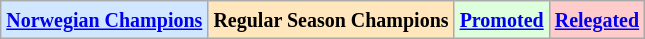<table class="wikitable">
<tr>
<td bgcolor="#D0E7FF"><small><strong><a href='#'>Norwegian Champions</a></strong></small></td>
<td bgcolor="#FFE6BD"><small><strong>Regular Season Champions</strong></small></td>
<td bgcolor="#ddffdd"><small><strong><a href='#'>Promoted</a></strong></small></td>
<td bgcolor="#FFCCCC"><small><strong><a href='#'>Relegated</a></strong></small></td>
</tr>
</table>
